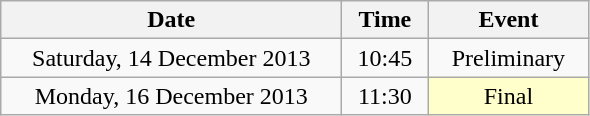<table class = "wikitable" style="text-align:center;">
<tr>
<th width=220>Date</th>
<th width=50>Time</th>
<th width=100>Event</th>
</tr>
<tr>
<td>Saturday, 14 December 2013</td>
<td>10:45</td>
<td>Preliminary</td>
</tr>
<tr>
<td>Monday, 16 December 2013</td>
<td>11:30</td>
<td bgcolor=ffffcc>Final</td>
</tr>
</table>
